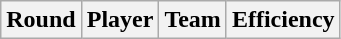<table class="wikitable sortable" style="text-align: center;">
<tr>
<th align="center">Round</th>
<th align="center">Player</th>
<th align="center">Team</th>
<th align="center">Efficiency</th>
</tr>
</table>
